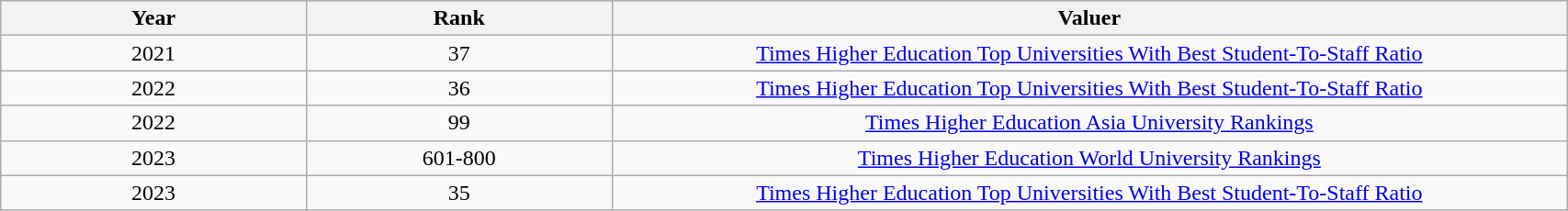<table class="wikitable sortable mw-collapsible" width="90%">
<tr>
<th width="8%">Year</th>
<th width="8%">Rank</th>
<th width="25%">Valuer</th>
</tr>
<tr>
<td align="center">2021</td>
<td align="center">37</td>
<td align="center"><a href='#'>Times Higher Education Top Universities With Best Student-To-Staff Ratio</a></td>
</tr>
<tr>
<td align="center">2022</td>
<td align="center">36</td>
<td align="center"><a href='#'>Times Higher Education Top Universities With Best Student-To-Staff Ratio</a></td>
</tr>
<tr>
<td align="center">2022</td>
<td align="center">99</td>
<td align="center"><a href='#'>Times Higher Education Asia University Rankings</a></td>
</tr>
<tr>
<td align="center">2023</td>
<td align="center">601-800</td>
<td align="center"><a href='#'>Times Higher Education World University Rankings</a></td>
</tr>
<tr>
<td align="center">2023</td>
<td align="center">35</td>
<td align="center"><a href='#'>Times Higher Education Top Universities With Best Student-To-Staff Ratio</a></td>
</tr>
</table>
